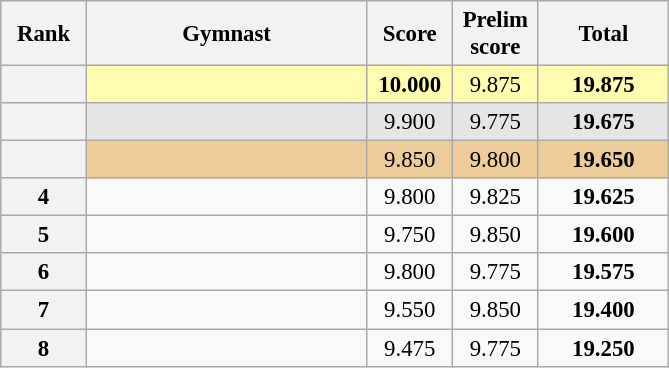<table class="wikitable sortable" style="text-align:center; font-size:95%">
<tr>
<th scope="col" style="width:50px;">Rank</th>
<th scope="col" style="width:180px;">Gymnast</th>
<th scope="col" style="width:50px;">Score</th>
<th scope="col" style="width:50px;">Prelim score</th>
<th scope="col" style="width:80px;">Total</th>
</tr>
<tr style="background:#fffcaf;">
<th scope=row style="text-align:center"></th>
<td style="text-align:left;"></td>
<td><strong>10.000</strong></td>
<td>9.875</td>
<td><strong>19.875</strong></td>
</tr>
<tr style="background:#e5e5e5;">
<th scope=row style="text-align:center"></th>
<td style="text-align:left;"></td>
<td>9.900</td>
<td>9.775</td>
<td><strong>19.675</strong></td>
</tr>
<tr style="background:#ec9;">
<th scope=row style="text-align:center"></th>
<td style="text-align:left;"></td>
<td>9.850</td>
<td>9.800</td>
<td><strong>19.650</strong></td>
</tr>
<tr>
<th scope=row style="text-align:center">4</th>
<td style="text-align:left;"></td>
<td>9.800</td>
<td>9.825</td>
<td><strong>19.625</strong></td>
</tr>
<tr>
<th scope=row style="text-align:center">5</th>
<td style="text-align:left;"></td>
<td>9.750</td>
<td>9.850</td>
<td><strong>19.600</strong></td>
</tr>
<tr>
<th scope=row style="text-align:center">6</th>
<td style="text-align:left;"></td>
<td>9.800</td>
<td>9.775</td>
<td><strong>19.575</strong></td>
</tr>
<tr>
<th scope=row style="text-align:center">7</th>
<td style="text-align:left;"></td>
<td>9.550</td>
<td>9.850</td>
<td><strong>19.400</strong></td>
</tr>
<tr>
<th scope=row style="text-align:center">8</th>
<td style="text-align:left;"></td>
<td>9.475</td>
<td>9.775</td>
<td><strong>19.250</strong></td>
</tr>
</table>
